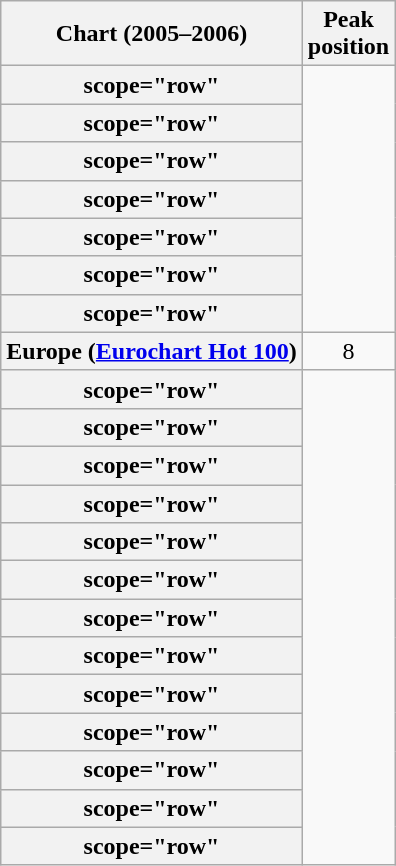<table class="wikitable sortable plainrowheaders" style="text-align:center">
<tr>
<th scope="col">Chart (2005–2006)</th>
<th scope="col">Peak<br>position</th>
</tr>
<tr>
<th>scope="row"</th>
</tr>
<tr>
<th>scope="row"</th>
</tr>
<tr>
<th>scope="row"</th>
</tr>
<tr>
<th>scope="row"</th>
</tr>
<tr>
<th>scope="row"</th>
</tr>
<tr>
<th>scope="row"</th>
</tr>
<tr>
<th>scope="row"</th>
</tr>
<tr>
<th scope="row">Europe (<a href='#'>Eurochart Hot 100</a>)</th>
<td>8</td>
</tr>
<tr>
<th>scope="row"</th>
</tr>
<tr>
<th>scope="row"</th>
</tr>
<tr>
<th>scope="row"</th>
</tr>
<tr>
<th>scope="row"</th>
</tr>
<tr>
<th>scope="row"</th>
</tr>
<tr>
<th>scope="row"</th>
</tr>
<tr>
<th>scope="row"</th>
</tr>
<tr>
<th>scope="row"</th>
</tr>
<tr>
<th>scope="row"</th>
</tr>
<tr>
<th>scope="row"</th>
</tr>
<tr>
<th>scope="row"</th>
</tr>
<tr>
<th>scope="row"</th>
</tr>
<tr>
<th>scope="row"</th>
</tr>
</table>
